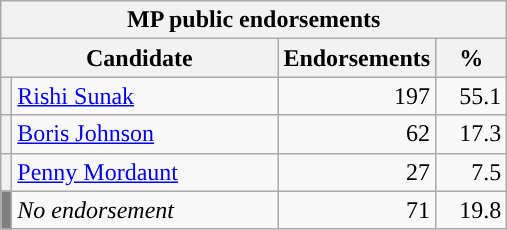<table class="wikitable" style="font-size:100%">
<tr>
<th colspan="4">MP public endorsements</th>
</tr>
<tr>
<th colspan="2" style="width: 170px">Candidate</th>
<th style="width: 50px">Endorsements</th>
<th style="width: 40px">%</th>
</tr>
<tr>
<th style="background-color: "></th>
<td style="width: 170px"><a href='#'>Rishi Sunak</a></td>
<td align="right">197</td>
<td align="right">55.1</td>
</tr>
<tr>
<th style="background-color: "></th>
<td style="width: 170px"><a href='#'>Boris Johnson</a></td>
<td align="right">62</td>
<td align="right">17.3</td>
</tr>
<tr>
<th style="background-color: "></th>
<td style="width: 170px"><a href='#'>Penny Mordaunt</a></td>
<td align="right">27</td>
<td align="right">7.5</td>
</tr>
<tr>
<th style="background-color: #808080 "></th>
<td style="width: 170px"><em>No endorsement</em></td>
<td align="right">71</td>
<td align="right">19.8</td>
</tr>
</table>
